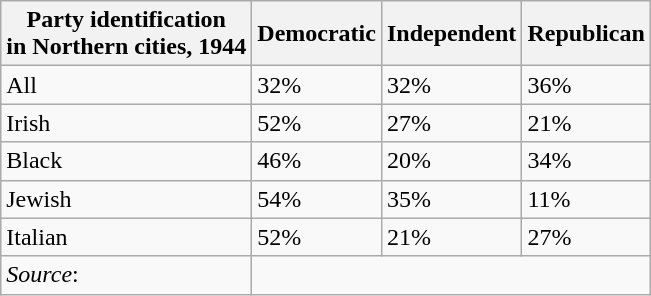<table class="wikitable">
<tr>
<th>Party identification<br> in Northern cities, 1944</th>
<th>Democratic</th>
<th>Independent</th>
<th>Republican</th>
</tr>
<tr>
<td>All</td>
<td>32%</td>
<td>32%</td>
<td>36%</td>
</tr>
<tr>
<td>Irish</td>
<td>52%</td>
<td>27%</td>
<td>21%</td>
</tr>
<tr>
<td>Black</td>
<td>46%</td>
<td>20%</td>
<td>34%</td>
</tr>
<tr>
<td>Jewish</td>
<td>54%</td>
<td>35%</td>
<td>11%</td>
</tr>
<tr>
<td>Italian</td>
<td>52%</td>
<td>21%</td>
<td>27%</td>
</tr>
<tr>
<td><em>Source</em>:</td>
</tr>
</table>
